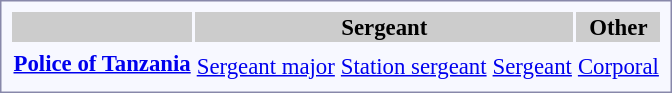<table style="border:1px solid #8888aa; background:#f7f8ff; padding:5px; font-size:95%; margin:0 12px 12px 0;">
<tr style="background:#ccc;">
<th></th>
<th colspan=3>Sergeant</th>
<th colspan=1>Other</th>
</tr>
<tr style="text-align:center">
<td rowspan=2><strong> <a href='#'>Police of Tanzania</a></strong></td>
<td></td>
<td></td>
<td></td>
<td></td>
</tr>
<tr style="text-align:center">
<td><a href='#'>Sergeant major</a></td>
<td><a href='#'>Station sergeant</a></td>
<td><a href='#'>Sergeant</a></td>
<td><a href='#'>Corporal</a></td>
</tr>
</table>
